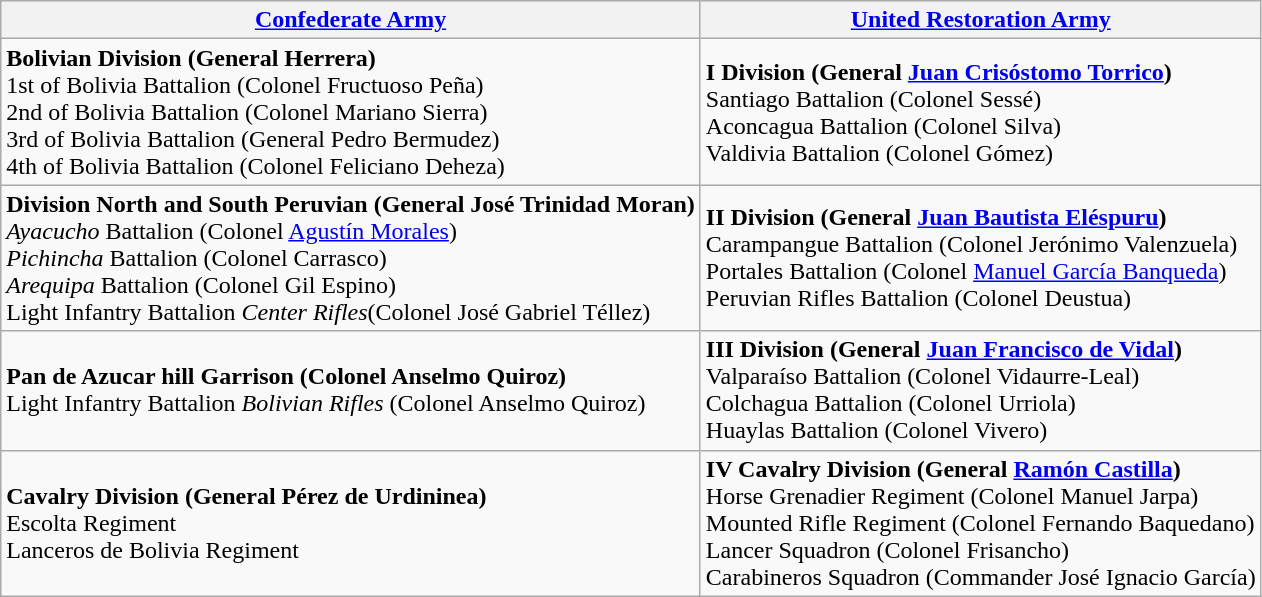<table class="wikitable">
<tr>
<th><a href='#'>Confederate Army</a></th>
<th><a href='#'>United Restoration Army</a></th>
</tr>
<tr>
<td><strong>Bolivian Division (General Herrera)</strong><br>1st of Bolivia Battalion (Colonel Fructuoso Peña)<br>2nd of Bolivia Battalion (Colonel Mariano Sierra)<br>3rd of Bolivia Battalion (General Pedro Bermudez)<br>4th of Bolivia Battalion (Colonel Feliciano Deheza)</td>
<td><strong>I Division (General <a href='#'>Juan Crisóstomo Torrico</a>)</strong><br>Santiago Battalion (Colonel Sessé)<br>Aconcagua Battalion (Colonel Silva)<br>Valdivia Battalion (Colonel Gómez)</td>
</tr>
<tr>
<td><strong>Division North and South Peruvian (General José Trinidad Moran)</strong><br><em>Ayacucho</em> Battalion (Colonel <a href='#'>Agustín Morales</a>)<br><em>Pichincha</em> Battalion (Colonel Carrasco)<br><em>Arequipa</em> Battalion (Colonel Gil Espino)<br>Light Infantry Battalion <em>Center Rifles</em>(Colonel José Gabriel Téllez)</td>
<td><strong>II Division (General <a href='#'>Juan Bautista Eléspuru</a>)</strong><br>Carampangue Battalion (Colonel Jerónimo Valenzuela)<br>Portales Battalion (Colonel <a href='#'>Manuel García Banqueda</a>)<br>Peruvian Rifles Battalion (Colonel Deustua)</td>
</tr>
<tr>
<td><strong>Pan de Azucar hill Garrison (Colonel Anselmo Quiroz)</strong><br>Light Infantry Battalion <em>Bolivian Rifles</em> (Colonel Anselmo Quiroz)</td>
<td><strong>III Division (General <a href='#'>Juan Francisco de Vidal</a>)</strong><br>Valparaíso Battalion (Colonel Vidaurre-Leal)<br>Colchagua Battalion (Colonel Urriola)<br>Huaylas Battalion (Colonel Vivero)</td>
</tr>
<tr>
<td><strong>Cavalry Division (General Pérez de Urdininea)</strong><br>Escolta Regiment<br>Lanceros de Bolivia Regiment</td>
<td><strong>IV Cavalry Division (General <a href='#'>Ramón Castilla</a>)</strong><br>Horse Grenadier Regiment (Colonel Manuel Jarpa)<br>Mounted Rifle Regiment (Colonel Fernando Baquedano)<br>Lancer Squadron (Colonel Frisancho)<br>Carabineros Squadron (Commander José Ignacio García)</td>
</tr>
</table>
